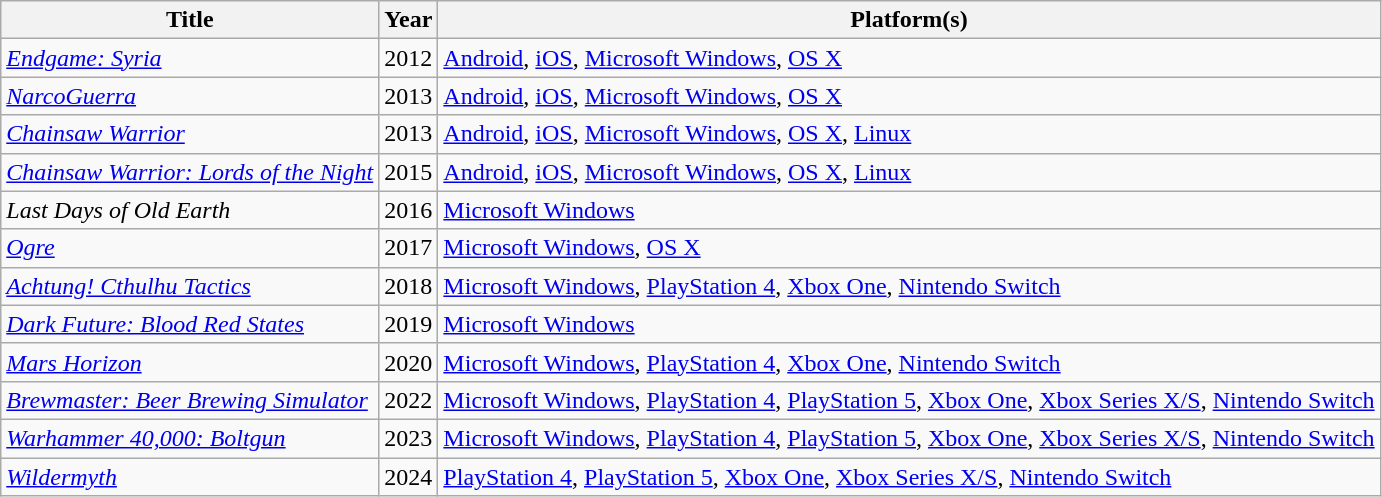<table class="wikitable sortable">
<tr>
<th>Title</th>
<th>Year</th>
<th>Platform(s)</th>
</tr>
<tr>
<td><em><a href='#'>Endgame: Syria</a></em></td>
<td>2012</td>
<td><a href='#'>Android</a>, <a href='#'>iOS</a>, <a href='#'>Microsoft Windows</a>, <a href='#'>OS X</a></td>
</tr>
<tr>
<td><em><a href='#'>NarcoGuerra</a></em></td>
<td>2013</td>
<td><a href='#'>Android</a>, <a href='#'>iOS</a>, <a href='#'>Microsoft Windows</a>, <a href='#'>OS X</a></td>
</tr>
<tr>
<td><em><a href='#'>Chainsaw Warrior</a></em></td>
<td>2013</td>
<td><a href='#'>Android</a>, <a href='#'>iOS</a>, <a href='#'>Microsoft Windows</a>, <a href='#'>OS X</a>, <a href='#'>Linux</a></td>
</tr>
<tr>
<td><em><a href='#'>Chainsaw Warrior: Lords of the Night</a></em></td>
<td>2015</td>
<td><a href='#'>Android</a>, <a href='#'>iOS</a>, <a href='#'>Microsoft Windows</a>, <a href='#'>OS X</a>, <a href='#'>Linux</a></td>
</tr>
<tr>
<td><em>Last Days of Old Earth</em></td>
<td>2016</td>
<td><a href='#'>Microsoft Windows</a></td>
</tr>
<tr>
<td><a href='#'><em>Ogre</em></a></td>
<td>2017</td>
<td><a href='#'>Microsoft Windows</a>, <a href='#'>OS X</a></td>
</tr>
<tr>
<td><em><a href='#'>Achtung! Cthulhu Tactics</a></em></td>
<td>2018</td>
<td><a href='#'>Microsoft Windows</a>, <a href='#'>PlayStation 4</a>, <a href='#'>Xbox One</a>, <a href='#'>Nintendo Switch</a></td>
</tr>
<tr>
<td><em><a href='#'>Dark Future: Blood Red States</a></em></td>
<td>2019</td>
<td><a href='#'>Microsoft Windows</a></td>
</tr>
<tr>
<td><em><a href='#'>Mars Horizon</a></em></td>
<td>2020</td>
<td><a href='#'>Microsoft Windows</a>, <a href='#'>PlayStation 4</a>, <a href='#'>Xbox One</a>, <a href='#'>Nintendo Switch</a></td>
</tr>
<tr>
<td><em><a href='#'>Brewmaster: Beer Brewing Simulator</a></em></td>
<td>2022</td>
<td><a href='#'>Microsoft Windows</a>, <a href='#'>PlayStation 4</a>, <a href='#'>PlayStation 5</a>, <a href='#'>Xbox One</a>, <a href='#'>Xbox Series X/S</a>, <a href='#'>Nintendo Switch</a></td>
</tr>
<tr>
<td><em><a href='#'>Warhammer 40,000: Boltgun</a></em></td>
<td>2023</td>
<td><a href='#'>Microsoft Windows</a>, <a href='#'>PlayStation 4</a>, <a href='#'>PlayStation 5</a>, <a href='#'>Xbox One</a>, <a href='#'>Xbox Series X/S</a>, <a href='#'>Nintendo Switch</a></td>
</tr>
<tr>
<td><em><a href='#'>Wildermyth</a></em></td>
<td>2024</td>
<td><a href='#'>PlayStation 4</a>, <a href='#'>PlayStation 5</a>, <a href='#'>Xbox One</a>, <a href='#'>Xbox Series X/S</a>, <a href='#'>Nintendo Switch</a></td>
</tr>
</table>
